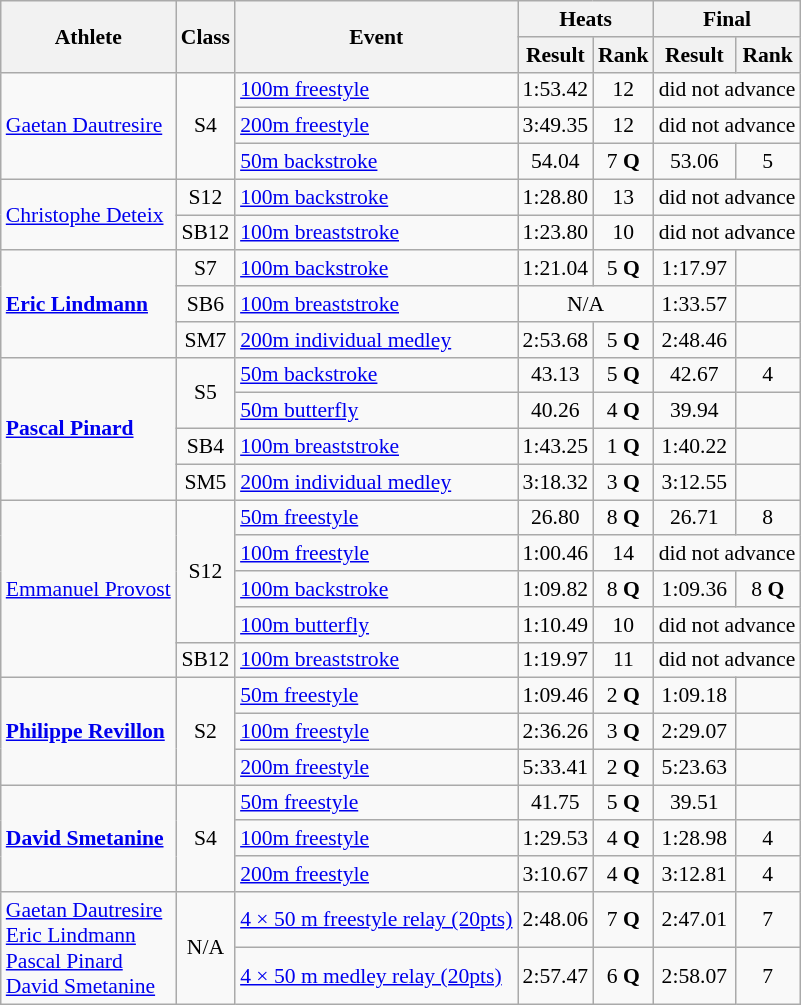<table class=wikitable style="font-size:90%">
<tr>
<th rowspan="2">Athlete</th>
<th rowspan="2">Class</th>
<th rowspan="2">Event</th>
<th colspan="2">Heats</th>
<th colspan="2">Final</th>
</tr>
<tr>
<th>Result</th>
<th>Rank</th>
<th>Result</th>
<th>Rank</th>
</tr>
<tr>
<td rowspan="3"><a href='#'>Gaetan Dautresire</a></td>
<td rowspan="3" style="text-align:center;">S4</td>
<td><a href='#'>100m freestyle</a></td>
<td style="text-align:center;">1:53.42</td>
<td style="text-align:center;">12</td>
<td style="text-align:center;" colspan="2">did not advance</td>
</tr>
<tr>
<td><a href='#'>200m freestyle</a></td>
<td style="text-align:center;">3:49.35</td>
<td style="text-align:center;">12</td>
<td style="text-align:center;" colspan="2">did not advance</td>
</tr>
<tr>
<td><a href='#'>50m backstroke</a></td>
<td style="text-align:center;">54.04</td>
<td style="text-align:center;">7 <strong>Q</strong></td>
<td style="text-align:center;">53.06</td>
<td style="text-align:center;">5</td>
</tr>
<tr>
<td rowspan="2"><a href='#'>Christophe Deteix</a></td>
<td style="text-align:center;">S12</td>
<td><a href='#'>100m backstroke</a></td>
<td style="text-align:center;">1:28.80</td>
<td style="text-align:center;">13</td>
<td style="text-align:center;" colspan="2">did not advance</td>
</tr>
<tr>
<td style="text-align:center;">SB12</td>
<td><a href='#'>100m breaststroke</a></td>
<td style="text-align:center;">1:23.80</td>
<td style="text-align:center;">10</td>
<td style="text-align:center;" colspan="2">did not advance</td>
</tr>
<tr>
<td rowspan="3"><strong><a href='#'>Eric Lindmann</a></strong></td>
<td style="text-align:center;">S7</td>
<td><a href='#'>100m backstroke</a></td>
<td style="text-align:center;">1:21.04</td>
<td style="text-align:center;">5 <strong>Q</strong></td>
<td style="text-align:center;">1:17.97</td>
<td style="text-align:center;"></td>
</tr>
<tr>
<td style="text-align:center;">SB6</td>
<td><a href='#'>100m breaststroke</a></td>
<td style="text-align:center;" colspan="2">N/A</td>
<td style="text-align:center;">1:33.57</td>
<td style="text-align:center;"></td>
</tr>
<tr>
<td style="text-align:center;">SM7</td>
<td><a href='#'>200m individual medley</a></td>
<td style="text-align:center;">2:53.68</td>
<td style="text-align:center;">5 <strong>Q</strong></td>
<td style="text-align:center;">2:48.46</td>
<td style="text-align:center;"></td>
</tr>
<tr>
<td rowspan="4"><strong><a href='#'>Pascal Pinard</a></strong></td>
<td rowspan="2" style="text-align:center;">S5</td>
<td><a href='#'>50m backstroke</a></td>
<td style="text-align:center;">43.13</td>
<td style="text-align:center;">5 <strong>Q</strong></td>
<td style="text-align:center;">42.67</td>
<td style="text-align:center;">4</td>
</tr>
<tr>
<td><a href='#'>50m butterfly</a></td>
<td style="text-align:center;">40.26</td>
<td style="text-align:center;">4 <strong>Q</strong></td>
<td style="text-align:center;">39.94</td>
<td style="text-align:center;"></td>
</tr>
<tr>
<td style="text-align:center;">SB4</td>
<td><a href='#'>100m breaststroke</a></td>
<td style="text-align:center;">1:43.25</td>
<td style="text-align:center;">1 <strong>Q</strong></td>
<td style="text-align:center;">1:40.22</td>
<td style="text-align:center;"></td>
</tr>
<tr>
<td style="text-align:center;">SM5</td>
<td><a href='#'>200m individual medley</a></td>
<td style="text-align:center;">3:18.32</td>
<td style="text-align:center;">3 <strong>Q</strong></td>
<td style="text-align:center;">3:12.55</td>
<td style="text-align:center;"></td>
</tr>
<tr>
<td rowspan="5"><a href='#'>Emmanuel Provost</a></td>
<td rowspan="4" style="text-align:center;">S12</td>
<td><a href='#'>50m freestyle</a></td>
<td style="text-align:center;">26.80</td>
<td style="text-align:center;">8 <strong>Q</strong></td>
<td style="text-align:center;">26.71</td>
<td style="text-align:center;">8</td>
</tr>
<tr>
<td><a href='#'>100m freestyle</a></td>
<td style="text-align:center;">1:00.46</td>
<td style="text-align:center;">14</td>
<td style="text-align:center;" colspan="2">did not advance</td>
</tr>
<tr>
<td><a href='#'>100m backstroke</a></td>
<td style="text-align:center;">1:09.82</td>
<td style="text-align:center;">8 <strong>Q</strong></td>
<td style="text-align:center;">1:09.36</td>
<td style="text-align:center;">8 <strong>Q</strong></td>
</tr>
<tr>
<td><a href='#'>100m butterfly</a></td>
<td style="text-align:center;">1:10.49</td>
<td style="text-align:center;">10</td>
<td style="text-align:center;" colspan="2">did not advance</td>
</tr>
<tr>
<td style="text-align:center;">SB12</td>
<td><a href='#'>100m breaststroke</a></td>
<td style="text-align:center;">1:19.97</td>
<td style="text-align:center;">11</td>
<td style="text-align:center;" colspan="2">did not advance</td>
</tr>
<tr>
<td rowspan="3"><strong><a href='#'>Philippe Revillon</a></strong></td>
<td rowspan="3" style="text-align:center;">S2</td>
<td><a href='#'>50m freestyle</a></td>
<td style="text-align:center;">1:09.46</td>
<td style="text-align:center;">2 <strong>Q</strong></td>
<td style="text-align:center;">1:09.18</td>
<td style="text-align:center;"></td>
</tr>
<tr>
<td><a href='#'>100m freestyle</a></td>
<td style="text-align:center;">2:36.26</td>
<td style="text-align:center;">3 <strong>Q</strong></td>
<td style="text-align:center;">2:29.07</td>
<td style="text-align:center;"></td>
</tr>
<tr>
<td><a href='#'>200m freestyle</a></td>
<td style="text-align:center;">5:33.41</td>
<td style="text-align:center;">2 <strong>Q</strong></td>
<td style="text-align:center;">5:23.63</td>
<td style="text-align:center;"></td>
</tr>
<tr>
<td rowspan="3"><strong><a href='#'>David Smetanine</a></strong></td>
<td rowspan="3" style="text-align:center;">S4</td>
<td><a href='#'>50m freestyle</a></td>
<td style="text-align:center;">41.75</td>
<td style="text-align:center;">5 <strong>Q</strong></td>
<td style="text-align:center;">39.51</td>
<td style="text-align:center;"></td>
</tr>
<tr>
<td><a href='#'>100m freestyle</a></td>
<td style="text-align:center;">1:29.53</td>
<td style="text-align:center;">4 <strong>Q</strong></td>
<td style="text-align:center;">1:28.98</td>
<td style="text-align:center;">4</td>
</tr>
<tr>
<td><a href='#'>200m freestyle</a></td>
<td style="text-align:center;">3:10.67</td>
<td style="text-align:center;">4 <strong>Q</strong></td>
<td style="text-align:center;">3:12.81</td>
<td style="text-align:center;">4</td>
</tr>
<tr>
<td rowspan="2"><a href='#'>Gaetan Dautresire</a><br> <a href='#'>Eric Lindmann</a><br> <a href='#'>Pascal Pinard</a><br> <a href='#'>David Smetanine</a></td>
<td rowspan="2" style="text-align:center;">N/A</td>
<td><a href='#'>4 × 50 m freestyle relay (20pts)</a></td>
<td style="text-align:center;">2:48.06</td>
<td style="text-align:center;">7 <strong>Q</strong></td>
<td style="text-align:center;">2:47.01</td>
<td style="text-align:center;">7</td>
</tr>
<tr>
<td><a href='#'>4 × 50 m medley relay (20pts)</a></td>
<td style="text-align:center;">2:57.47</td>
<td style="text-align:center;">6 <strong>Q</strong></td>
<td style="text-align:center;">2:58.07</td>
<td style="text-align:center;">7</td>
</tr>
</table>
